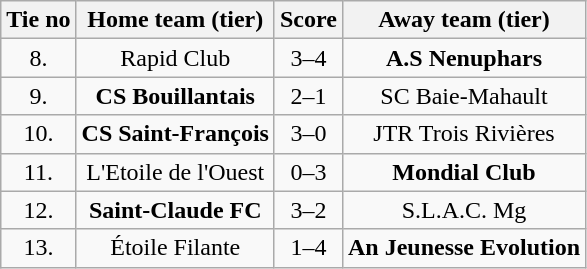<table class="wikitable" style="text-align: center">
<tr>
<th>Tie no</th>
<th>Home team (tier)</th>
<th>Score</th>
<th>Away team (tier)</th>
</tr>
<tr>
<td>8.</td>
<td> Rapid Club</td>
<td>3–4</td>
<td><strong>A.S Nenuphars</strong> </td>
</tr>
<tr>
<td>9.</td>
<td> <strong>CS Bouillantais</strong></td>
<td>2–1</td>
<td>SC Baie-Mahault </td>
</tr>
<tr>
<td>10.</td>
<td> <strong>CS Saint-François</strong></td>
<td>3–0</td>
<td>JTR Trois Rivières </td>
</tr>
<tr>
<td>11.</td>
<td> L'Etoile de l'Ouest</td>
<td>0–3</td>
<td><strong>Mondial Club</strong> </td>
</tr>
<tr>
<td>12.</td>
<td> <strong>Saint-Claude FC</strong></td>
<td>3–2</td>
<td>S.L.A.C. Mg </td>
</tr>
<tr>
<td>13.</td>
<td> Étoile Filante</td>
<td>1–4</td>
<td><strong>An Jeunesse Evolution</strong> </td>
</tr>
</table>
